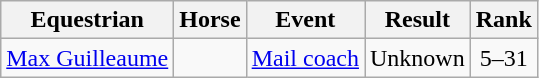<table class=wikitable>
<tr>
<th>Equestrian</th>
<th>Horse</th>
<th>Event</th>
<th>Result</th>
<th>Rank</th>
</tr>
<tr align=center>
<td align=left><a href='#'>Max Guilleaume</a></td>
<td></td>
<td><a href='#'>Mail coach</a></td>
<td>Unknown</td>
<td>5–31</td>
</tr>
</table>
